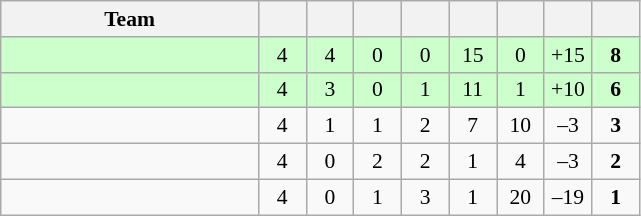<table class="wikitable" style="text-align: center; font-size: 90%;">
<tr>
<th width="165">Team</th>
<th width="25"></th>
<th width="25"></th>
<th width="25"></th>
<th width="25"></th>
<th width="25"></th>
<th width="25"></th>
<th width="25"></th>
<th width="25"></th>
</tr>
<tr style="background:#ccffcc">
<td style="text-align:left"></td>
<td>4</td>
<td>4</td>
<td>0</td>
<td>0</td>
<td>15</td>
<td>0</td>
<td>+15</td>
<td><strong>8</strong></td>
</tr>
<tr style="background:#ccffcc">
<td style="text-align:left"></td>
<td>4</td>
<td>3</td>
<td>0</td>
<td>1</td>
<td>11</td>
<td>1</td>
<td>+10</td>
<td><strong>6</strong></td>
</tr>
<tr>
<td style="text-align:left"></td>
<td>4</td>
<td>1</td>
<td>1</td>
<td>2</td>
<td>7</td>
<td>10</td>
<td>–3</td>
<td><strong>3</strong></td>
</tr>
<tr>
<td style="text-align:left"></td>
<td>4</td>
<td>0</td>
<td>2</td>
<td>2</td>
<td>1</td>
<td>4</td>
<td>–3</td>
<td><strong>2</strong></td>
</tr>
<tr>
<td style="text-align:left"></td>
<td>4</td>
<td>0</td>
<td>1</td>
<td>3</td>
<td>1</td>
<td>20</td>
<td>–19</td>
<td><strong>1</strong></td>
</tr>
</table>
